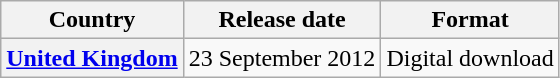<table class="wikitable plainrowheaders">
<tr>
<th scope="col">Country</th>
<th scope="col">Release date</th>
<th scope="col">Format</th>
</tr>
<tr>
<th scope="row"><a href='#'>United Kingdom</a></th>
<td>23 September 2012</td>
<td>Digital download</td>
</tr>
</table>
